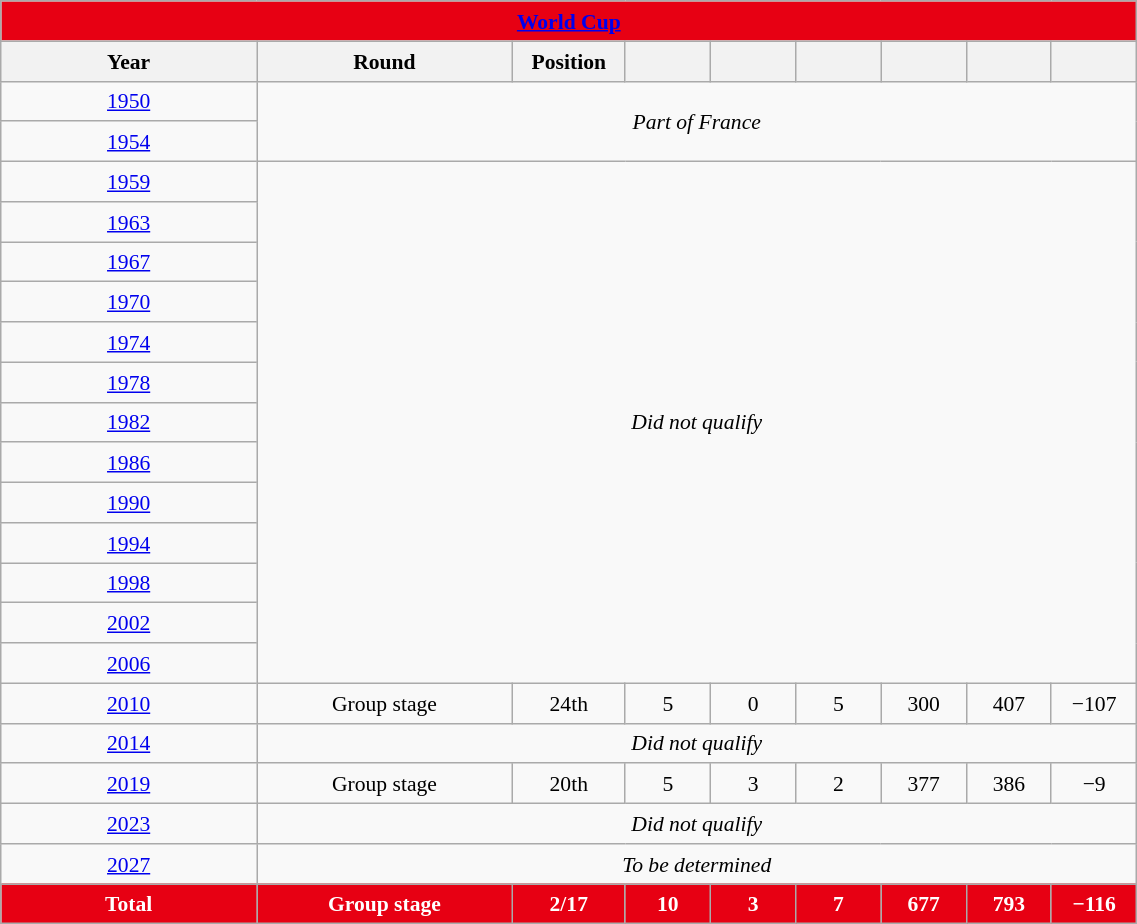<table class="wikitable alternance" align="center" width="60%" style="font-size:90%; text-align:center; line-height:20px;">
<tr>
<th colspan="9" style="background:#E70013; color:white;"><a href='#'><span>World Cup</span></a></th>
</tr>
<tr>
<th width="15%">Year</th>
<th width="15%">Round</th>
<th width="5%">Position</th>
<th width="5%"></th>
<th width="5%"></th>
<th width="5%"></th>
<th width="5%"></th>
<th width="5%"></th>
<th width="5%"></th>
</tr>
<tr>
<td> <a href='#'>1950</a></td>
<td colspan="8" rowspan="2"><em>Part of France</em></td>
</tr>
<tr>
<td> <a href='#'>1954</a></td>
</tr>
<tr>
<td> <a href='#'>1959</a></td>
<td colspan="8" rowspan="13"><em>Did not qualify</em></td>
</tr>
<tr>
<td> <a href='#'>1963</a></td>
</tr>
<tr>
<td> <a href='#'>1967</a></td>
</tr>
<tr>
<td> <a href='#'>1970</a></td>
</tr>
<tr>
<td> <a href='#'>1974</a></td>
</tr>
<tr>
<td> <a href='#'>1978</a></td>
</tr>
<tr>
<td> <a href='#'>1982</a></td>
</tr>
<tr>
<td> <a href='#'>1986</a></td>
</tr>
<tr>
<td> <a href='#'>1990</a></td>
</tr>
<tr>
<td> <a href='#'>1994</a></td>
</tr>
<tr>
<td> <a href='#'>1998</a></td>
</tr>
<tr>
<td> <a href='#'>2002</a></td>
</tr>
<tr>
<td> <a href='#'>2006</a></td>
</tr>
<tr>
<td> <a href='#'>2010</a></td>
<td>Group stage</td>
<td>24th</td>
<td>5</td>
<td>0</td>
<td>5</td>
<td>300</td>
<td>407</td>
<td>−107</td>
</tr>
<tr>
<td> <a href='#'>2014</a></td>
<td colspan="8"><em>Did not qualify</em></td>
</tr>
<tr>
<td> <a href='#'>2019</a></td>
<td>Group stage</td>
<td>20th</td>
<td>5</td>
<td>3</td>
<td>2</td>
<td>377</td>
<td>386</td>
<td>−9</td>
</tr>
<tr>
<td> <a href='#'>2023</a></td>
<td colspan="8"><em>Did not qualify</em></td>
</tr>
<tr>
<td> <a href='#'>2027</a></td>
<td colspan="8"><em>To be determined</em></td>
</tr>
<tr>
<th style="background:#E70013; color:white;">Total</th>
<th style="background:#E70013; color:white;">Group stage</th>
<th style="background:#E70013; color:white;">2/17</th>
<th style="background:#E70013; color:white;">10</th>
<th style="background:#E70013; color:white;">3</th>
<th style="background:#E70013; color:white;">7</th>
<th style="background:#E70013; color:white;">677</th>
<th style="background:#E70013; color:white;">793</th>
<th style="background:#E70013; color:white;">−116</th>
</tr>
</table>
